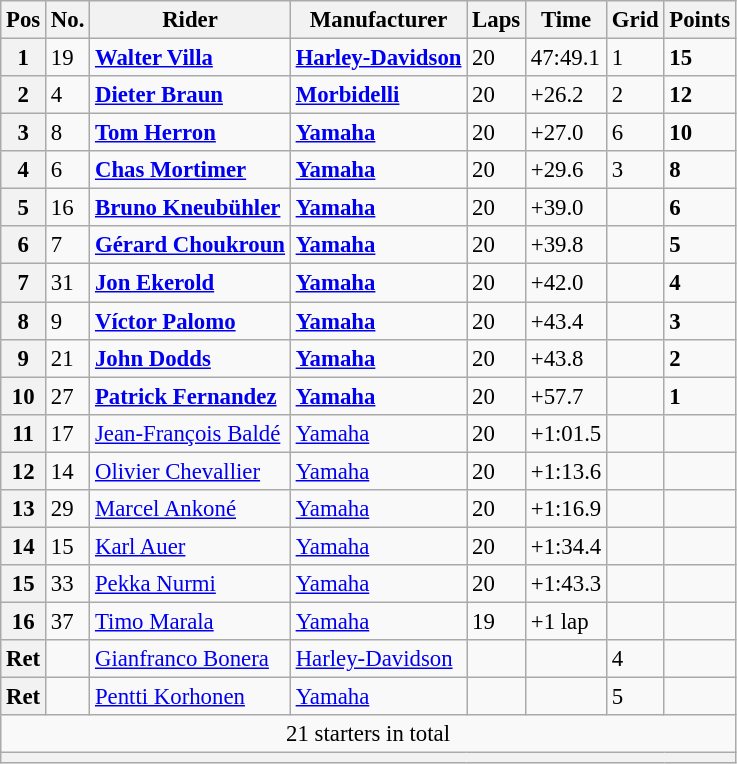<table class="wikitable" style="font-size: 95%;">
<tr>
<th>Pos</th>
<th>No.</th>
<th>Rider</th>
<th>Manufacturer</th>
<th>Laps</th>
<th>Time</th>
<th>Grid</th>
<th>Points</th>
</tr>
<tr>
<th>1</th>
<td>19</td>
<td> <strong><a href='#'>Walter Villa</a></strong></td>
<td><strong><a href='#'>Harley-Davidson</a></strong></td>
<td>20</td>
<td>47:49.1</td>
<td>1</td>
<td><strong>15</strong></td>
</tr>
<tr>
<th>2</th>
<td>4</td>
<td> <strong><a href='#'>Dieter Braun</a></strong></td>
<td><strong><a href='#'>Morbidelli</a></strong></td>
<td>20</td>
<td>+26.2</td>
<td>2</td>
<td><strong>12</strong></td>
</tr>
<tr>
<th>3</th>
<td>8</td>
<td> <strong><a href='#'>Tom Herron</a></strong></td>
<td><strong><a href='#'>Yamaha</a></strong></td>
<td>20</td>
<td>+27.0</td>
<td>6</td>
<td><strong>10</strong></td>
</tr>
<tr>
<th>4</th>
<td>6</td>
<td> <strong><a href='#'>Chas Mortimer</a></strong></td>
<td><strong><a href='#'>Yamaha</a></strong></td>
<td>20</td>
<td>+29.6</td>
<td>3</td>
<td><strong>8</strong></td>
</tr>
<tr>
<th>5</th>
<td>16</td>
<td> <strong><a href='#'>Bruno Kneubühler</a></strong></td>
<td><strong><a href='#'>Yamaha</a></strong></td>
<td>20</td>
<td>+39.0</td>
<td></td>
<td><strong>6</strong></td>
</tr>
<tr>
<th>6</th>
<td>7</td>
<td> <strong><a href='#'>Gérard Choukroun</a></strong></td>
<td><strong><a href='#'>Yamaha</a></strong></td>
<td>20</td>
<td>+39.8</td>
<td></td>
<td><strong>5</strong></td>
</tr>
<tr>
<th>7</th>
<td>31</td>
<td> <strong><a href='#'>Jon Ekerold</a></strong></td>
<td><strong><a href='#'>Yamaha</a></strong></td>
<td>20</td>
<td>+42.0</td>
<td></td>
<td><strong>4</strong></td>
</tr>
<tr>
<th>8</th>
<td>9</td>
<td> <strong><a href='#'>Víctor Palomo</a></strong></td>
<td><strong><a href='#'>Yamaha</a></strong></td>
<td>20</td>
<td>+43.4</td>
<td></td>
<td><strong>3</strong></td>
</tr>
<tr>
<th>9</th>
<td>21</td>
<td> <strong><a href='#'>John Dodds</a></strong></td>
<td><strong><a href='#'>Yamaha</a></strong></td>
<td>20</td>
<td>+43.8</td>
<td></td>
<td><strong>2</strong></td>
</tr>
<tr>
<th>10</th>
<td>27</td>
<td> <strong><a href='#'>Patrick Fernandez</a></strong></td>
<td><strong><a href='#'>Yamaha</a></strong></td>
<td>20</td>
<td>+57.7</td>
<td></td>
<td><strong>1</strong></td>
</tr>
<tr>
<th>11</th>
<td>17</td>
<td> <a href='#'>Jean-François Baldé</a></td>
<td><a href='#'>Yamaha</a></td>
<td>20</td>
<td>+1:01.5</td>
<td></td>
<td></td>
</tr>
<tr>
<th>12</th>
<td>14</td>
<td> <a href='#'>Olivier Chevallier</a></td>
<td><a href='#'>Yamaha</a></td>
<td>20</td>
<td>+1:13.6</td>
<td></td>
<td></td>
</tr>
<tr>
<th>13</th>
<td>29</td>
<td> <a href='#'>Marcel Ankoné</a></td>
<td><a href='#'>Yamaha</a></td>
<td>20</td>
<td>+1:16.9</td>
<td></td>
<td></td>
</tr>
<tr>
<th>14</th>
<td>15</td>
<td> <a href='#'>Karl Auer</a></td>
<td><a href='#'>Yamaha</a></td>
<td>20</td>
<td>+1:34.4</td>
<td></td>
<td></td>
</tr>
<tr>
<th>15</th>
<td>33</td>
<td> <a href='#'>Pekka Nurmi</a></td>
<td><a href='#'>Yamaha</a></td>
<td>20</td>
<td>+1:43.3</td>
<td></td>
<td></td>
</tr>
<tr>
<th>16</th>
<td>37</td>
<td> <a href='#'>Timo Marala</a></td>
<td><a href='#'>Yamaha</a></td>
<td>19</td>
<td>+1 lap</td>
<td></td>
<td></td>
</tr>
<tr>
<th>Ret</th>
<td></td>
<td> <a href='#'>Gianfranco Bonera</a></td>
<td><a href='#'>Harley-Davidson</a></td>
<td></td>
<td></td>
<td>4</td>
<td></td>
</tr>
<tr>
<th>Ret</th>
<td></td>
<td> <a href='#'>Pentti Korhonen</a></td>
<td><a href='#'>Yamaha</a></td>
<td></td>
<td></td>
<td>5</td>
<td></td>
</tr>
<tr>
<td colspan=8 align=center>21 starters in total</td>
</tr>
<tr>
<th colspan=8></th>
</tr>
</table>
